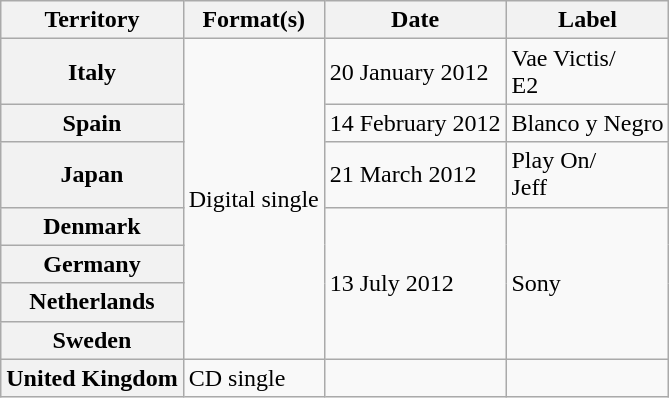<table class="wikitable plainrowheaders">
<tr>
<th scope="col">Territory</th>
<th scope="col">Format(s)</th>
<th scope="col">Date</th>
<th scope="col">Label</th>
</tr>
<tr>
<th scope="row">Italy</th>
<td rowspan="7">Digital single</td>
<td>20 January 2012</td>
<td>Vae Victis/<br>E2</td>
</tr>
<tr>
<th scope="row">Spain</th>
<td>14 February 2012</td>
<td>Blanco y Negro</td>
</tr>
<tr>
<th scope="row">Japan</th>
<td>21 March 2012</td>
<td>Play On/<br>Jeff</td>
</tr>
<tr>
<th scope="row">Denmark</th>
<td rowspan="4">13 July 2012</td>
<td rowspan="4">Sony</td>
</tr>
<tr>
<th scope="row">Germany</th>
</tr>
<tr>
<th scope="row">Netherlands</th>
</tr>
<tr>
<th scope="row">Sweden</th>
</tr>
<tr>
<th scope="row">United Kingdom</th>
<td>CD single</td>
<td></td>
<td></td>
</tr>
</table>
